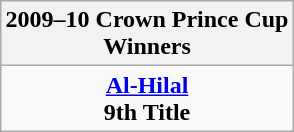<table class="wikitable" style="text-align: center; margin: 0 auto;">
<tr>
<th>2009–10 Crown Prince Cup <br>Winners</th>
</tr>
<tr>
<td><strong><a href='#'>Al-Hilal</a></strong><br><strong>9th Title</strong></td>
</tr>
</table>
